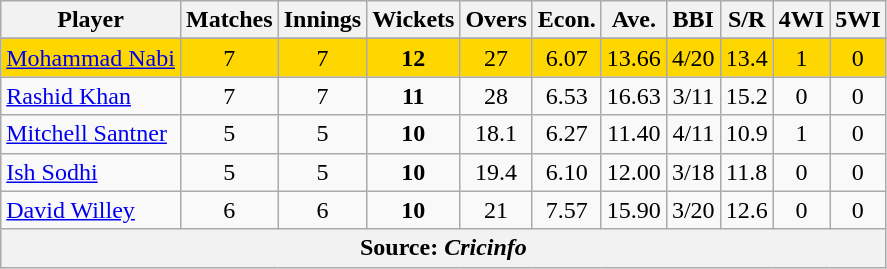<table class="wikitable" style="text-align: center">
<tr>
<th>Player</th>
<th>Matches</th>
<th>Innings</th>
<th>Wickets</th>
<th>Overs</th>
<th>Econ.</th>
<th>Ave.</th>
<th>BBI</th>
<th>S/R</th>
<th>4WI</th>
<th>5WI</th>
</tr>
<tr>
</tr>
<tr style="background:gold;">
<td style="text-align:left"> <a href='#'>Mohammad Nabi</a></td>
<td>7</td>
<td>7</td>
<td><strong>12</strong></td>
<td>27</td>
<td>6.07</td>
<td>13.66</td>
<td>4/20</td>
<td>13.4</td>
<td>1</td>
<td>0</td>
</tr>
<tr>
<td style="text-align:left"> <a href='#'>Rashid Khan</a></td>
<td>7</td>
<td>7</td>
<td><strong>11</strong></td>
<td>28</td>
<td>6.53</td>
<td>16.63</td>
<td>3/11</td>
<td>15.2</td>
<td>0</td>
<td>0</td>
</tr>
<tr>
<td style="text-align:left"> <a href='#'>Mitchell Santner</a></td>
<td>5</td>
<td>5</td>
<td><strong>10</strong></td>
<td>18.1</td>
<td>6.27</td>
<td>11.40</td>
<td>4/11</td>
<td>10.9</td>
<td>1</td>
<td>0</td>
</tr>
<tr>
<td style="text-align:left"> <a href='#'>Ish Sodhi</a></td>
<td>5</td>
<td>5</td>
<td><strong>10</strong></td>
<td>19.4</td>
<td>6.10</td>
<td>12.00</td>
<td>3/18</td>
<td>11.8</td>
<td>0</td>
<td>0</td>
</tr>
<tr>
<td style="text-align:left"> <a href='#'>David Willey</a></td>
<td>6</td>
<td>6</td>
<td><strong>10</strong></td>
<td>21</td>
<td>7.57</td>
<td>15.90</td>
<td>3/20</td>
<td>12.6</td>
<td>0</td>
<td>0</td>
</tr>
<tr>
<th colspan="11">Source: <em>Cricinfo</em></th>
</tr>
</table>
